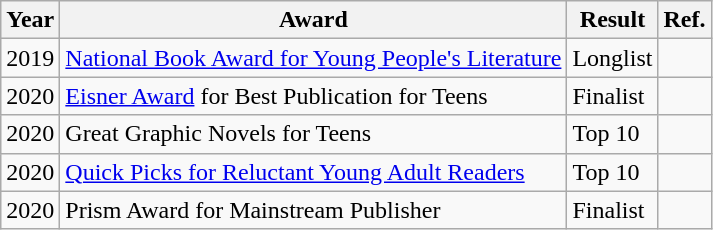<table class="wikitable sortable mw-collapsible">
<tr>
<th>Year</th>
<th>Award</th>
<th>Result</th>
<th>Ref.</th>
</tr>
<tr>
<td>2019</td>
<td><a href='#'>National Book Award for Young People's Literature</a></td>
<td>Longlist</td>
<td></td>
</tr>
<tr>
<td>2020</td>
<td><a href='#'>Eisner Award</a> for Best Publication for Teens</td>
<td>Finalist</td>
<td></td>
</tr>
<tr>
<td>2020</td>
<td>Great Graphic Novels for Teens</td>
<td>Top 10</td>
<td></td>
</tr>
<tr>
<td>2020</td>
<td><a href='#'>Quick Picks for Reluctant Young Adult Readers</a></td>
<td>Top 10</td>
<td></td>
</tr>
<tr>
<td>2020</td>
<td>Prism Award for Mainstream Publisher</td>
<td>Finalist</td>
<td></td>
</tr>
</table>
